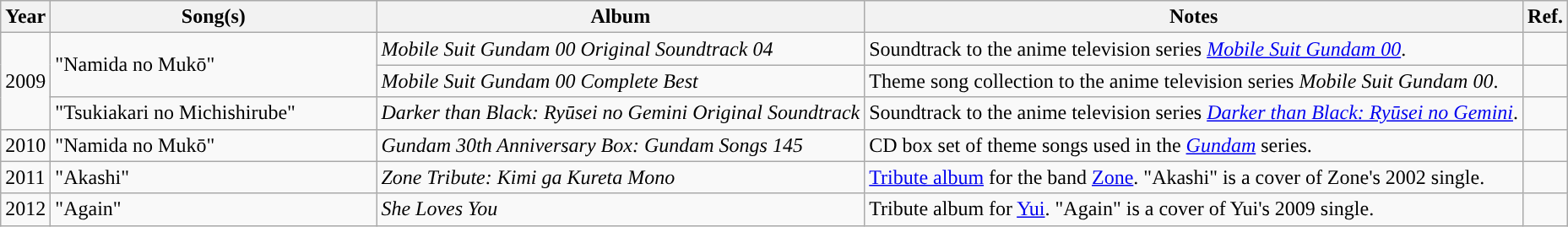<table class="wikitable" border="1">
<tr>
<th rowspan="1">Year</th>
<th rowspan="1" width="250">Song(s)</th>
<th rowspan="1">Album</th>
<th rowspan="1">Notes</th>
<th rowspan="1">Ref.</th>
</tr>
<tr>
<td rowspan="3">2009</td>
<td rowspan="2">"Namida no Mukō"</td>
<td><em>Mobile Suit Gundam 00 Original Soundtrack 04</em></td>
<td>Soundtrack to the anime television series <em><a href='#'>Mobile Suit Gundam 00</a></em>.</td>
<td align="center"></td>
</tr>
<tr>
<td><em>Mobile Suit Gundam 00 Complete Best</em></td>
<td>Theme song collection to the anime television series <em>Mobile Suit Gundam 00</em>.</td>
<td align="center"></td>
</tr>
<tr>
<td>"Tsukiakari no Michishirube"</td>
<td><em>Darker than Black: Ryūsei no Gemini Original Soundtrack</em></td>
<td>Soundtrack to the anime television series <em><a href='#'>Darker than Black: Ryūsei no Gemini</a></em>.</td>
<td align="center"></td>
</tr>
<tr>
<td>2010</td>
<td>"Namida no Mukō"</td>
<td><em>Gundam 30th Anniversary Box: Gundam Songs 145</em></td>
<td>CD box set of theme songs used in the <em><a href='#'>Gundam</a></em> series.</td>
<td align="center"></td>
</tr>
<tr>
<td rowspan="1">2011</td>
<td>"Akashi"</td>
<td><em>Zone Tribute: Kimi ga Kureta Mono</em></td>
<td><a href='#'>Tribute album</a> for the band <a href='#'>Zone</a>. "Akashi" is a cover of Zone's 2002 single.</td>
<td align="center"></td>
</tr>
<tr>
<td>2012</td>
<td>"Again"</td>
<td><em>She Loves You</em></td>
<td>Tribute album for <a href='#'>Yui</a>. "Again" is a cover of Yui's 2009 single.</td>
<td align="center"></td>
</tr>
</table>
